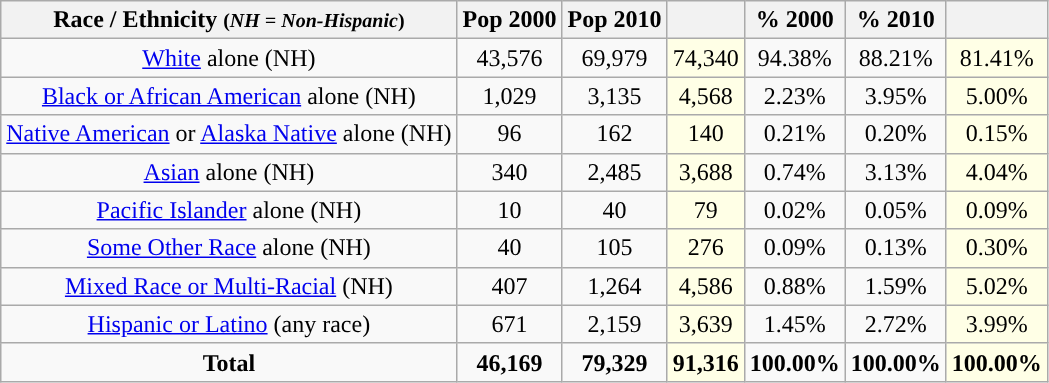<table class="wikitable" style="text-align:center;">
<tr>
<th>Race / Ethnicity <small>(<em>NH = Non-Hispanic</em>)</small></th>
<th>Pop 2000</th>
<th>Pop 2010</th>
<th></th>
<th>% 2000</th>
<th>% 2010</th>
<th></th>
</tr>
<tr>
<td><a href='#'>White</a> alone (NH)</td>
<td>43,576</td>
<td>69,979</td>
<td style='background: #ffffe6;'>74,340</td>
<td>94.38%</td>
<td>88.21%</td>
<td style='background: #ffffe6;'>81.41%</td>
</tr>
<tr>
<td><a href='#'>Black or African American</a> alone (NH)</td>
<td>1,029</td>
<td>3,135</td>
<td style='background: #ffffe6;'>4,568</td>
<td>2.23%</td>
<td>3.95%</td>
<td style='background: #ffffe6;'>5.00%</td>
</tr>
<tr>
<td><a href='#'>Native American</a> or <a href='#'>Alaska Native</a> alone (NH)</td>
<td>96</td>
<td>162</td>
<td style='background: #ffffe6;'>140</td>
<td>0.21%</td>
<td>0.20%</td>
<td style='background: #ffffe6;'>0.15%</td>
</tr>
<tr>
<td><a href='#'>Asian</a> alone (NH)</td>
<td>340</td>
<td>2,485</td>
<td style='background: #ffffe6;'>3,688</td>
<td>0.74%</td>
<td>3.13%</td>
<td style='background: #ffffe6;'>4.04%</td>
</tr>
<tr>
<td><a href='#'>Pacific Islander</a> alone (NH)</td>
<td>10</td>
<td>40</td>
<td style='background: #ffffe6;'>79</td>
<td>0.02%</td>
<td>0.05%</td>
<td style='background: #ffffe6;'>0.09%</td>
</tr>
<tr>
<td><a href='#'>Some Other Race</a> alone (NH)</td>
<td>40</td>
<td>105</td>
<td style='background: #ffffe6;'>276</td>
<td>0.09%</td>
<td>0.13%</td>
<td style='background: #ffffe6;'>0.30%</td>
</tr>
<tr>
<td><a href='#'>Mixed Race or Multi-Racial</a> (NH)</td>
<td>407</td>
<td>1,264</td>
<td style='background: #ffffe6;'>4,586</td>
<td>0.88%</td>
<td>1.59%</td>
<td style='background: #ffffe6;'>5.02%</td>
</tr>
<tr>
<td><a href='#'>Hispanic or Latino</a> (any race)</td>
<td>671</td>
<td>2,159</td>
<td style='background: #ffffe6;'>3,639</td>
<td>1.45%</td>
<td>2.72%</td>
<td style='background: #ffffe6;'>3.99%</td>
</tr>
<tr>
<td><strong>Total</strong></td>
<td><strong>46,169</strong></td>
<td><strong>79,329</strong></td>
<td style='background: #ffffe6;'><strong>91,316</strong></td>
<td><strong>100.00%</strong></td>
<td><strong>100.00%</strong></td>
<td style='background: #ffffe6;'><strong>100.00%</strong></td>
</tr>
</table>
